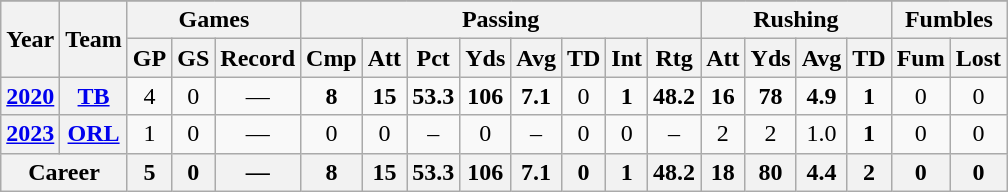<table class="wikitable" style="text-align:center;">
<tr>
</tr>
<tr>
<th rowspan="2">Year</th>
<th rowspan="2">Team</th>
<th colspan="3">Games</th>
<th colspan="8">Passing</th>
<th colspan="4">Rushing</th>
<th colspan="2">Fumbles</th>
</tr>
<tr>
<th>GP</th>
<th>GS</th>
<th>Record</th>
<th>Cmp</th>
<th>Att</th>
<th>Pct</th>
<th>Yds</th>
<th>Avg</th>
<th>TD</th>
<th>Int</th>
<th>Rtg</th>
<th>Att</th>
<th>Yds</th>
<th>Avg</th>
<th>TD</th>
<th>Fum</th>
<th>Lost</th>
</tr>
<tr>
<th><a href='#'>2020</a></th>
<th><a href='#'>TB</a></th>
<td>4</td>
<td>0</td>
<td>―</td>
<td><strong>8</strong></td>
<td><strong>15</strong></td>
<td><strong>53.3</strong></td>
<td><strong>106</strong></td>
<td><strong>7.1</strong></td>
<td>0</td>
<td><strong>1</strong></td>
<td><strong>48.2</strong></td>
<td><strong>16</strong></td>
<td><strong>78</strong></td>
<td><strong>4.9</strong></td>
<td><strong>1</strong></td>
<td>0</td>
<td>0</td>
</tr>
<tr>
<th><a href='#'>2023</a></th>
<th><a href='#'>ORL</a></th>
<td>1</td>
<td>0</td>
<td>―</td>
<td>0</td>
<td>0</td>
<td>–</td>
<td>0</td>
<td>–</td>
<td>0</td>
<td>0</td>
<td>–</td>
<td>2</td>
<td>2</td>
<td>1.0</td>
<td><strong>1</strong></td>
<td>0</td>
<td>0</td>
</tr>
<tr>
<th colspan="2">Career</th>
<th>5</th>
<th>0</th>
<th>―</th>
<th>8</th>
<th>15</th>
<th>53.3</th>
<th>106</th>
<th>7.1</th>
<th>0</th>
<th>1</th>
<th>48.2</th>
<th>18</th>
<th>80</th>
<th>4.4</th>
<th>2</th>
<th>0</th>
<th>0</th>
</tr>
</table>
